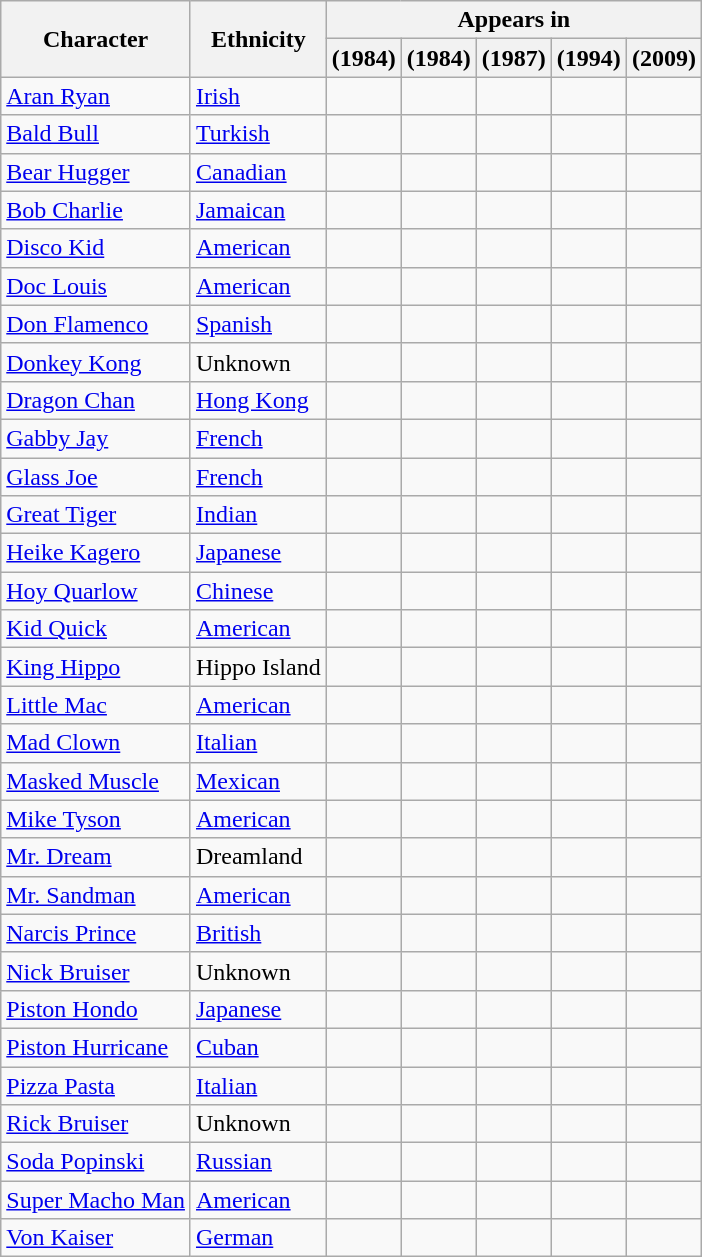<table class="wikitable sortable">
<tr>
<th rowspan="2">Character</th>
<th rowspan="2">Ethnicity</th>
<th colspan="10">Appears in</th>
</tr>
<tr>
<th><em></em> (1984)</th>
<th><em></em> (1984)</th>
<th><em></em> (1987)</th>
<th><em></em> (1994)</th>
<th><em></em> (2009)</th>
</tr>
<tr>
<td><a href='#'>Aran Ryan</a></td>
<td><a href='#'>Irish</a></td>
<td></td>
<td></td>
<td></td>
<td></td>
<td></td>
</tr>
<tr>
<td><a href='#'>Bald Bull</a></td>
<td><a href='#'>Turkish</a></td>
<td></td>
<td></td>
<td></td>
<td></td>
<td></td>
</tr>
<tr>
<td><a href='#'>Bear Hugger</a></td>
<td><a href='#'>Canadian</a></td>
<td></td>
<td></td>
<td></td>
<td></td>
<td></td>
</tr>
<tr>
<td><a href='#'>Bob Charlie</a></td>
<td><a href='#'>Jamaican</a></td>
<td></td>
<td></td>
<td></td>
<td></td>
<td></td>
</tr>
<tr>
<td><a href='#'>Disco Kid</a></td>
<td><a href='#'>American</a></td>
<td></td>
<td></td>
<td></td>
<td></td>
<td></td>
</tr>
<tr>
<td><a href='#'>Doc Louis</a></td>
<td><a href='#'>American</a></td>
<td></td>
<td></td>
<td></td>
<td></td>
<td></td>
</tr>
<tr>
<td><a href='#'>Don Flamenco</a></td>
<td><a href='#'>Spanish</a></td>
<td></td>
<td></td>
<td></td>
<td></td>
<td></td>
</tr>
<tr>
<td><a href='#'>Donkey Kong</a></td>
<td>Unknown</td>
<td></td>
<td></td>
<td></td>
<td></td>
<td></td>
</tr>
<tr>
<td><a href='#'>Dragon Chan</a></td>
<td><a href='#'>Hong Kong</a></td>
<td></td>
<td></td>
<td></td>
<td></td>
<td></td>
</tr>
<tr>
<td><a href='#'>Gabby Jay</a></td>
<td><a href='#'>French</a></td>
<td></td>
<td></td>
<td></td>
<td></td>
<td></td>
</tr>
<tr>
<td><a href='#'>Glass Joe</a></td>
<td><a href='#'>French</a></td>
<td></td>
<td></td>
<td></td>
<td></td>
<td></td>
</tr>
<tr>
<td><a href='#'>Great Tiger</a></td>
<td><a href='#'>Indian</a></td>
<td></td>
<td></td>
<td></td>
<td></td>
<td></td>
</tr>
<tr>
<td><a href='#'>Heike Kagero</a></td>
<td><a href='#'>Japanese</a></td>
<td></td>
<td></td>
<td></td>
<td></td>
<td></td>
</tr>
<tr>
<td><a href='#'>Hoy Quarlow</a></td>
<td><a href='#'>Chinese</a></td>
<td></td>
<td></td>
<td></td>
<td></td>
<td></td>
</tr>
<tr>
<td><a href='#'>Kid Quick</a></td>
<td><a href='#'>American</a></td>
<td></td>
<td></td>
<td></td>
<td></td>
<td></td>
</tr>
<tr>
<td><a href='#'>King Hippo</a></td>
<td>Hippo Island</td>
<td></td>
<td></td>
<td></td>
<td></td>
<td></td>
</tr>
<tr>
<td><a href='#'>Little Mac</a></td>
<td><a href='#'>American</a></td>
<td></td>
<td></td>
<td></td>
<td></td>
<td></td>
</tr>
<tr>
<td><a href='#'>Mad Clown</a></td>
<td><a href='#'>Italian</a></td>
<td></td>
<td></td>
<td></td>
<td></td>
<td></td>
</tr>
<tr>
<td><a href='#'>Masked Muscle</a></td>
<td><a href='#'>Mexican</a></td>
<td></td>
<td></td>
<td></td>
<td></td>
<td></td>
</tr>
<tr>
<td><a href='#'>Mike Tyson</a></td>
<td><a href='#'>American</a></td>
<td></td>
<td></td>
<td></td>
<td></td>
<td></td>
</tr>
<tr>
<td><a href='#'>Mr. Dream</a></td>
<td>Dreamland</td>
<td></td>
<td></td>
<td></td>
<td></td>
<td></td>
</tr>
<tr>
<td><a href='#'>Mr. Sandman</a></td>
<td><a href='#'>American</a></td>
<td></td>
<td></td>
<td></td>
<td></td>
<td></td>
</tr>
<tr>
<td><a href='#'>Narcis Prince</a></td>
<td><a href='#'>British</a></td>
<td></td>
<td></td>
<td></td>
<td></td>
<td></td>
</tr>
<tr>
<td><a href='#'>Nick Bruiser</a></td>
<td>Unknown</td>
<td></td>
<td></td>
<td></td>
<td></td>
<td></td>
</tr>
<tr>
<td><a href='#'>Piston Hondo</a></td>
<td><a href='#'>Japanese</a></td>
<td></td>
<td></td>
<td></td>
<td></td>
<td></td>
</tr>
<tr>
<td><a href='#'>Piston Hurricane</a></td>
<td><a href='#'>Cuban</a></td>
<td></td>
<td></td>
<td></td>
<td></td>
<td></td>
</tr>
<tr>
<td><a href='#'>Pizza Pasta</a></td>
<td><a href='#'>Italian</a></td>
<td></td>
<td></td>
<td></td>
<td></td>
<td></td>
</tr>
<tr>
<td><a href='#'>Rick Bruiser</a></td>
<td>Unknown</td>
<td></td>
<td></td>
<td></td>
<td></td>
<td></td>
</tr>
<tr>
<td><a href='#'>Soda Popinski</a></td>
<td><a href='#'>Russian</a></td>
<td></td>
<td></td>
<td></td>
<td></td>
<td></td>
</tr>
<tr>
<td><a href='#'>Super Macho Man</a></td>
<td><a href='#'>American</a></td>
<td></td>
<td></td>
<td></td>
<td></td>
<td></td>
</tr>
<tr>
<td><a href='#'>Von Kaiser</a></td>
<td><a href='#'>German</a></td>
<td></td>
<td></td>
<td></td>
<td></td>
<td></td>
</tr>
</table>
